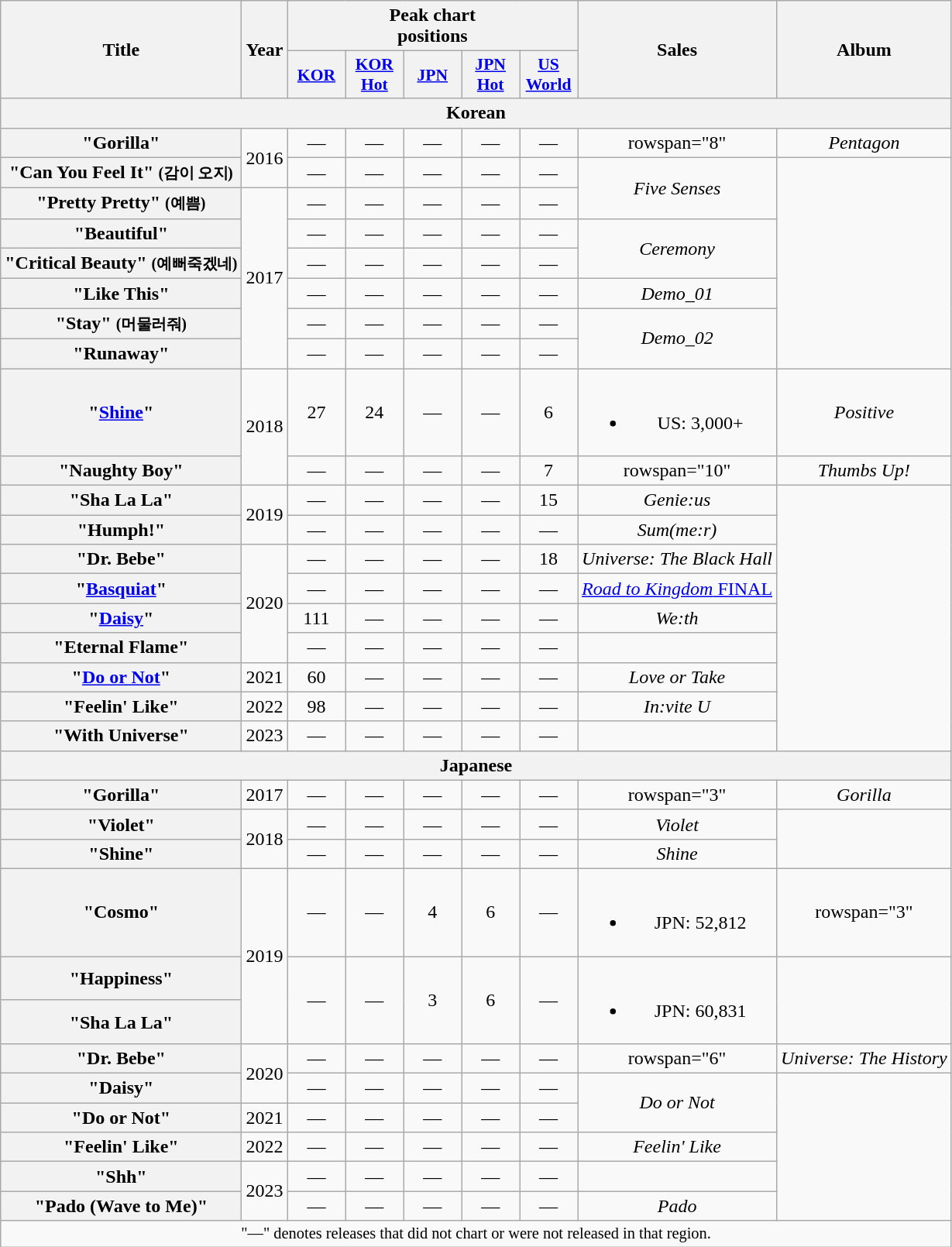<table class="wikitable plainrowheaders" style="text-align:center;" border="1">
<tr>
<th scope="col" rowspan="2">Title</th>
<th scope="col" rowspan="2">Year</th>
<th scope="col" colspan="5">Peak chart <br> positions</th>
<th scope="col" rowspan="2">Sales</th>
<th scope="col" rowspan="2">Album</th>
</tr>
<tr>
<th scope="col" style="width:3em;font-size:90%;"><a href='#'>KOR</a><br></th>
<th scope="col" style="width:3em;font-size:90%;"><a href='#'>KOR<br>Hot</a><br></th>
<th scope="col" style="width:3em;font-size:90%;"><a href='#'>JPN</a><br></th>
<th scope="col" style="width:3em;font-size:90%;"><a href='#'>JPN<br>Hot</a><br></th>
<th scope="col" style="width:3em;font-size:90%;"><a href='#'>US World</a><br></th>
</tr>
<tr>
<th scope="col" colspan="9">Korean</th>
</tr>
<tr>
<th scope="row">"Gorilla"</th>
<td rowspan="2">2016</td>
<td>—</td>
<td>—</td>
<td>—</td>
<td>—</td>
<td>—</td>
<td>rowspan="8" </td>
<td><em>Pentagon</em></td>
</tr>
<tr>
<th scope="row">"Can You Feel It" <small>(감이 오지)</small></th>
<td>—</td>
<td>—</td>
<td>—</td>
<td>—</td>
<td>—</td>
<td rowspan="2"><em>Five Senses</em></td>
</tr>
<tr>
<th scope="row">"Pretty Pretty" <small>(예쁨)</small></th>
<td rowspan="6">2017</td>
<td>—</td>
<td>—</td>
<td>—</td>
<td>—</td>
<td>—</td>
</tr>
<tr>
<th scope="row">"Beautiful"</th>
<td>—</td>
<td>—</td>
<td>—</td>
<td>—</td>
<td>—</td>
<td rowspan="2"><em>Ceremony</em></td>
</tr>
<tr>
<th scope="row">"Critical Beauty" <small>(예뻐죽겠네)</small></th>
<td>—</td>
<td>—</td>
<td>—</td>
<td>—</td>
<td>—</td>
</tr>
<tr>
<th scope="row">"Like This"</th>
<td>—</td>
<td>—</td>
<td>—</td>
<td>—</td>
<td>—</td>
<td><em>Demo_01</em></td>
</tr>
<tr>
<th scope="row">"Stay" <small>(머물러줘)</small></th>
<td>—</td>
<td>—</td>
<td>—</td>
<td>—</td>
<td>—</td>
<td rowspan="2"><em>Demo_02</em></td>
</tr>
<tr>
<th scope="row">"Runaway"</th>
<td>—</td>
<td>—</td>
<td>—</td>
<td>—</td>
<td>—</td>
</tr>
<tr>
<th scope="row">"<a href='#'>Shine</a>" </th>
<td rowspan="2">2018</td>
<td>27</td>
<td>24</td>
<td>—</td>
<td>—</td>
<td>6</td>
<td><br><ul><li>US: 3,000+</li></ul></td>
<td><em>Positive</em></td>
</tr>
<tr>
<th scope="row">"Naughty Boy" </th>
<td>—</td>
<td>—</td>
<td>—</td>
<td>—</td>
<td>7</td>
<td>rowspan="10" </td>
<td><em>Thumbs Up!</em></td>
</tr>
<tr>
<th scope="row">"Sha La La" </th>
<td rowspan="2">2019</td>
<td>—</td>
<td>—</td>
<td>—</td>
<td>—</td>
<td>15</td>
<td><em>Genie:us</em></td>
</tr>
<tr>
<th scope="row">"Humph!" </th>
<td>—</td>
<td>—</td>
<td>—</td>
<td>—</td>
<td>—</td>
<td><em>Sum(me:r)</em></td>
</tr>
<tr>
<th scope="row">"Dr. Bebe" </th>
<td rowspan="4">2020</td>
<td>—</td>
<td>—</td>
<td>—</td>
<td>—</td>
<td>18</td>
<td><em>Universe: The Black Hall</em></td>
</tr>
<tr>
<th scope="row">"<a href='#'>Basquiat</a>" </th>
<td>—</td>
<td>—</td>
<td>—</td>
<td>—</td>
<td>—</td>
<td><a href='#'><em>Road to Kingdom</em> FINAL</a></td>
</tr>
<tr>
<th scope="row">"<a href='#'>Daisy</a>" </th>
<td>111</td>
<td>—</td>
<td>—</td>
<td>—</td>
<td>—</td>
<td><em>We:th</em></td>
</tr>
<tr>
<th scope="row">"Eternal Flame" </th>
<td>—</td>
<td>—</td>
<td>—</td>
<td>—</td>
<td>—</td>
<td></td>
</tr>
<tr>
<th scope="row">"<a href='#'>Do or Not</a>"</th>
<td>2021</td>
<td>60</td>
<td>—</td>
<td>—</td>
<td>—</td>
<td>—</td>
<td><em>Love or Take</em></td>
</tr>
<tr>
<th scope="row">"Feelin' Like"</th>
<td>2022</td>
<td>98</td>
<td>—</td>
<td>—</td>
<td>—</td>
<td>—</td>
<td><em>In:vite U</em></td>
</tr>
<tr>
<th scope="row">"With Universe" </th>
<td>2023</td>
<td>—</td>
<td>—</td>
<td>—</td>
<td>—</td>
<td>—</td>
<td></td>
</tr>
<tr>
<th scope="col" colspan="9">Japanese</th>
</tr>
<tr>
<th scope="row">"Gorilla"</th>
<td>2017</td>
<td>—</td>
<td>—</td>
<td>—</td>
<td>—</td>
<td>—</td>
<td>rowspan="3" </td>
<td><em>Gorilla</em></td>
</tr>
<tr>
<th scope="row">"Violet"</th>
<td rowspan="2">2018</td>
<td>—</td>
<td>—</td>
<td>—</td>
<td>—</td>
<td>—</td>
<td><em>Violet</em></td>
</tr>
<tr>
<th scope="row">"Shine"</th>
<td>—</td>
<td>—</td>
<td>—</td>
<td>—</td>
<td>—</td>
<td><em>Shine</em></td>
</tr>
<tr>
<th scope="row">"Cosmo"</th>
<td rowspan="3">2019</td>
<td>—</td>
<td>—</td>
<td>4</td>
<td>6</td>
<td>—</td>
<td><br><ul><li>JPN: 52,812</li></ul></td>
<td>rowspan="3" </td>
</tr>
<tr>
<th scope="row">"Happiness"</th>
<td rowspan="2">—</td>
<td rowspan="2">—</td>
<td rowspan="2">3</td>
<td rowspan="2">6</td>
<td rowspan="2">—</td>
<td rowspan="2"><br><ul><li>JPN: 60,831</li></ul></td>
</tr>
<tr>
<th scope="row">"Sha La La"</th>
</tr>
<tr>
<th scope="row">"Dr. Bebe"</th>
<td rowspan="2">2020</td>
<td>—</td>
<td>—</td>
<td>—</td>
<td>—</td>
<td>—</td>
<td>rowspan="6" </td>
<td><em>Universe: The History</em></td>
</tr>
<tr>
<th scope="row">"Daisy"</th>
<td>—</td>
<td>—</td>
<td>—</td>
<td>—</td>
<td>—</td>
<td rowspan="2"><em>Do or Not</em></td>
</tr>
<tr>
<th scope="row">"Do or Not"</th>
<td>2021</td>
<td>—</td>
<td>—</td>
<td>—</td>
<td>—</td>
<td>—</td>
</tr>
<tr>
<th scope="row">"Feelin' Like"</th>
<td>2022</td>
<td>—</td>
<td>—</td>
<td>—</td>
<td>—</td>
<td>—</td>
<td><em>Feelin' Like</em></td>
</tr>
<tr>
<th scope="row">"Shh" </th>
<td rowspan="2">2023</td>
<td>—</td>
<td>—</td>
<td>—</td>
<td>—</td>
<td>—</td>
<td></td>
</tr>
<tr>
<th scope="row">"Pado (Wave to Me)"</th>
<td>—</td>
<td>—</td>
<td>—</td>
<td>—</td>
<td>—</td>
<td><em>Pado</em></td>
</tr>
<tr>
<td colspan="9" style="font-size:85%">"—" denotes releases that did not chart or were not released in that region.</td>
</tr>
</table>
